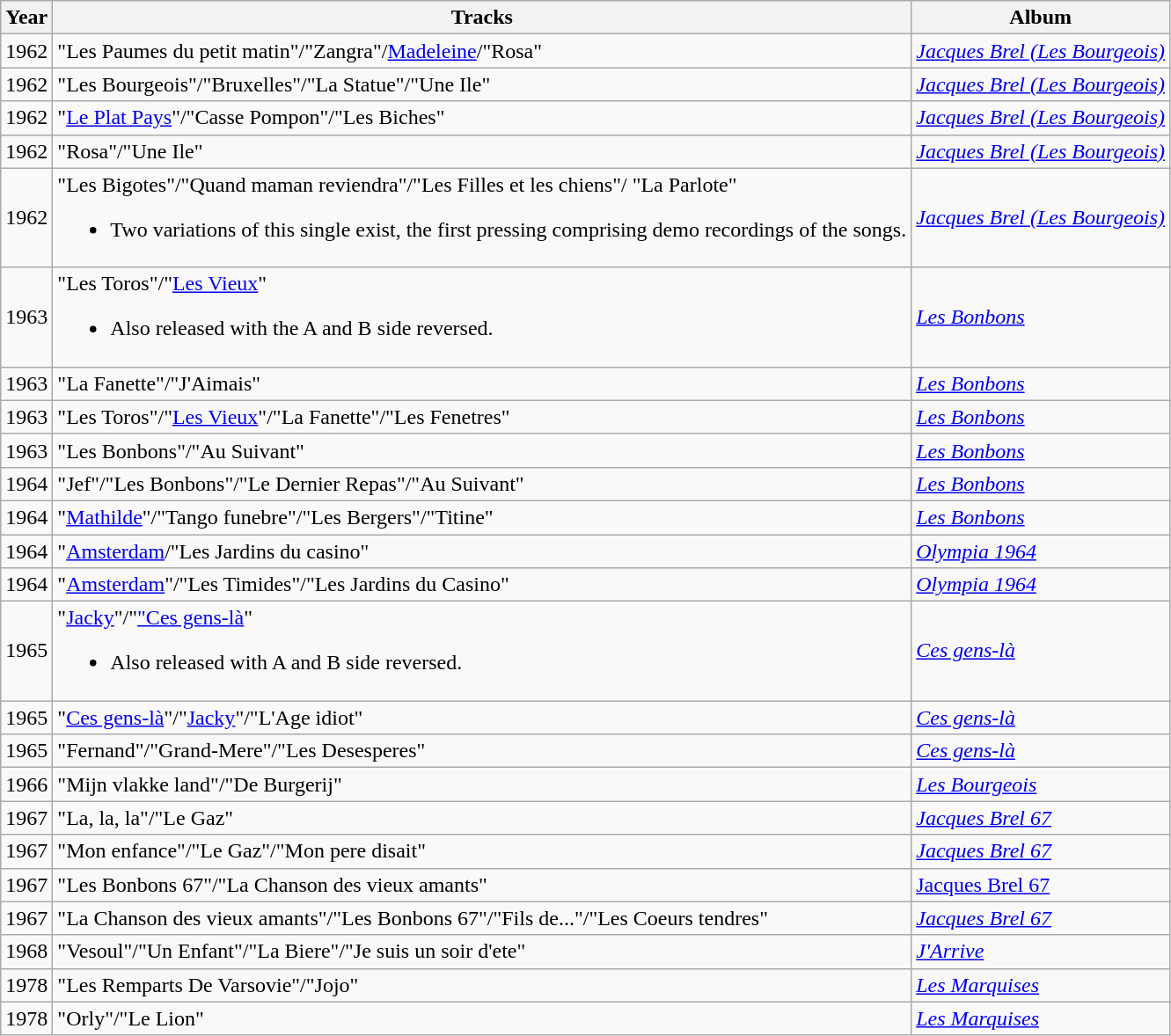<table class="wikitable">
<tr>
<th>Year</th>
<th>Tracks</th>
<th>Album</th>
</tr>
<tr>
<td>1962</td>
<td>"Les Paumes du petit matin"/"Zangra"/<a href='#'>Madeleine</a>/"Rosa"</td>
<td><a href='#'><em>Jacques Brel (Les Bourgeois)</em></a></td>
</tr>
<tr>
<td>1962</td>
<td>"Les Bourgeois"/"Bruxelles"/"La Statue"/"Une Ile"</td>
<td><a href='#'><em>Jacques Brel (Les Bourgeois)</em></a></td>
</tr>
<tr>
<td>1962</td>
<td>"<a href='#'>Le Plat Pays</a>"/"Casse Pompon"/"Les Biches"</td>
<td><a href='#'><em>Jacques Brel (Les Bourgeois)</em></a></td>
</tr>
<tr>
<td>1962</td>
<td>"Rosa"/"Une Ile"</td>
<td><a href='#'><em>Jacques Brel (Les Bourgeois)</em></a></td>
</tr>
<tr>
<td>1962</td>
<td>"Les Bigotes"/"Quand maman reviendra"/"Les Filles et les chiens"/ "La Parlote"<br><ul><li>Two variations of this single exist, the first pressing comprising demo recordings of the songs.</li></ul></td>
<td><a href='#'><em>Jacques Brel (Les Bourgeois)</em></a></td>
</tr>
<tr>
<td>1963</td>
<td>"Les Toros"/"<a href='#'>Les Vieux</a>"<br><ul><li>Also released with the A and B side reversed.</li></ul></td>
<td><a href='#'><em>Les Bonbons</em></a></td>
</tr>
<tr>
<td>1963</td>
<td>"La Fanette"/"J'Aimais"</td>
<td><a href='#'><em>Les Bonbons</em></a></td>
</tr>
<tr>
<td>1963</td>
<td>"Les Toros"/"<a href='#'>Les Vieux</a>"/"La Fanette"/"Les Fenetres"</td>
<td><a href='#'><em>Les Bonbons</em></a></td>
</tr>
<tr>
<td>1963</td>
<td>"Les Bonbons"/"Au Suivant"</td>
<td><a href='#'><em>Les Bonbons</em></a></td>
</tr>
<tr>
<td>1964</td>
<td>"Jef"/"Les Bonbons"/"Le Dernier Repas"/"Au Suivant"</td>
<td><a href='#'><em>Les Bonbons</em></a></td>
</tr>
<tr>
<td>1964</td>
<td>"<a href='#'>Mathilde</a>"/"Tango funebre"/"Les Bergers"/"Titine"</td>
<td><a href='#'><em>Les Bonbons</em></a></td>
</tr>
<tr>
<td>1964</td>
<td>"<a href='#'>Amsterdam</a>/"Les Jardins du casino"</td>
<td><em><a href='#'>Olympia 1964</a></em></td>
</tr>
<tr>
<td>1964</td>
<td>"<a href='#'>Amsterdam</a>"/"Les Timides"/"Les Jardins du Casino"</td>
<td><em><a href='#'>Olympia 1964</a></em></td>
</tr>
<tr>
<td>1965</td>
<td>"<a href='#'>Jacky</a>"/"<a href='#'>"Ces gens-là</a>"<br><ul><li>Also released with A and B side reversed.</li></ul></td>
<td><em><a href='#'>Ces gens-là</a></em></td>
</tr>
<tr>
<td>1965</td>
<td>"<a href='#'>Ces gens-là</a>"/"<a href='#'>Jacky</a>"/"L'Age idiot"</td>
<td><em><a href='#'>Ces gens-là</a></em></td>
</tr>
<tr>
<td>1965</td>
<td>"Fernand"/"Grand-Mere"/"Les Desesperes"</td>
<td><em><a href='#'>Ces gens-là</a></em></td>
</tr>
<tr>
<td>1966</td>
<td>"Mijn vlakke land"/"De Burgerij"</td>
<td><em><a href='#'>Les Bourgeois</a></em></td>
</tr>
<tr>
<td>1967</td>
<td>"La, la, la"/"Le Gaz"</td>
<td><em><a href='#'>Jacques Brel 67</a></em></td>
</tr>
<tr>
<td>1967</td>
<td>"Mon enfance"/"Le Gaz"/"Mon pere disait"</td>
<td><em><a href='#'>Jacques Brel 67</a></em></td>
</tr>
<tr>
<td>1967</td>
<td>"Les Bonbons 67"/"La Chanson des vieux amants"</td>
<td><a href='#'>Jacques Brel 67</a></td>
</tr>
<tr>
<td>1967</td>
<td>"La Chanson des vieux amants"/"Les Bonbons 67"/"Fils de..."/"Les Coeurs tendres"</td>
<td><em><a href='#'>Jacques Brel 67</a></em></td>
</tr>
<tr>
<td>1968</td>
<td>"Vesoul"/"Un Enfant"/"La Biere"/"Je suis un soir d'ete"</td>
<td><em><a href='#'>J'Arrive</a></em></td>
</tr>
<tr>
<td>1978</td>
<td>"Les Remparts De Varsovie"/"Jojo"</td>
<td><em><a href='#'>Les Marquises</a></em></td>
</tr>
<tr>
<td>1978</td>
<td>"Orly"/"Le Lion"</td>
<td><em><a href='#'>Les Marquises</a></em></td>
</tr>
</table>
